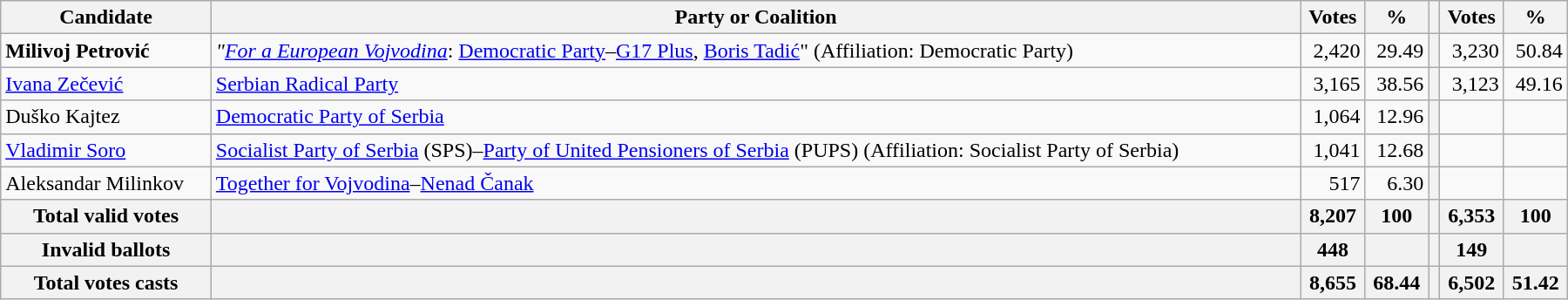<table style="width:1200px;" class="wikitable">
<tr>
<th>Candidate</th>
<th>Party or Coalition</th>
<th>Votes</th>
<th>%</th>
<th></th>
<th>Votes</th>
<th>%</th>
</tr>
<tr>
<td align="left"><strong>Milivoj Petrović</strong></td>
<td align="left"><em>"<a href='#'>For a European Vojvodina</a></em>: <a href='#'>Democratic Party</a>–<a href='#'>G17 Plus</a>, <a href='#'>Boris Tadić</a>" (Affiliation: Democratic Party)</td>
<td align="right">2,420</td>
<td align="right">29.49</td>
<th align="left"></th>
<td align="right">3,230</td>
<td align="right">50.84</td>
</tr>
<tr>
<td align="left"><a href='#'>Ivana Zečević</a></td>
<td align="left"><a href='#'>Serbian Radical Party</a></td>
<td align="right">3,165</td>
<td align="right">38.56</td>
<th align="left"></th>
<td align="right">3,123</td>
<td align="right">49.16</td>
</tr>
<tr>
<td align="left">Duško Kajtez</td>
<td align="left"><a href='#'>Democratic Party of Serbia</a></td>
<td align="right">1,064</td>
<td align="right">12.96</td>
<th align="left"></th>
<td align="right"></td>
<td align="right"></td>
</tr>
<tr>
<td align="left"><a href='#'>Vladimir Soro</a></td>
<td align="left"><a href='#'>Socialist Party of Serbia</a> (SPS)–<a href='#'>Party of United Pensioners of Serbia</a> (PUPS) (Affiliation: Socialist Party of Serbia)</td>
<td align="right">1,041</td>
<td align="right">12.68</td>
<th align="left"></th>
<td align="right"></td>
<td align="right"></td>
</tr>
<tr>
<td align="left">Aleksandar Milinkov</td>
<td align="left"><a href='#'>Together for Vojvodina</a>–<a href='#'>Nenad Čanak</a></td>
<td align="right">517</td>
<td align="right">6.30</td>
<th align="left"></th>
<td align="right"></td>
<td align="right"></td>
</tr>
<tr>
<th align="left">Total valid votes</th>
<th align="left"></th>
<th align="right">8,207</th>
<th align="right">100</th>
<th align="left"></th>
<th align="right">6,353</th>
<th align="right">100</th>
</tr>
<tr>
<th align="left">Invalid ballots</th>
<th align="left"></th>
<th align="right">448</th>
<th align="right"></th>
<th align="left"></th>
<th align="right">149</th>
<th align="right"></th>
</tr>
<tr>
<th align="left">Total votes casts</th>
<th align="left"></th>
<th align="right">8,655</th>
<th align="right">68.44</th>
<th align="left"></th>
<th align="right">6,502</th>
<th align="right">51.42</th>
</tr>
</table>
